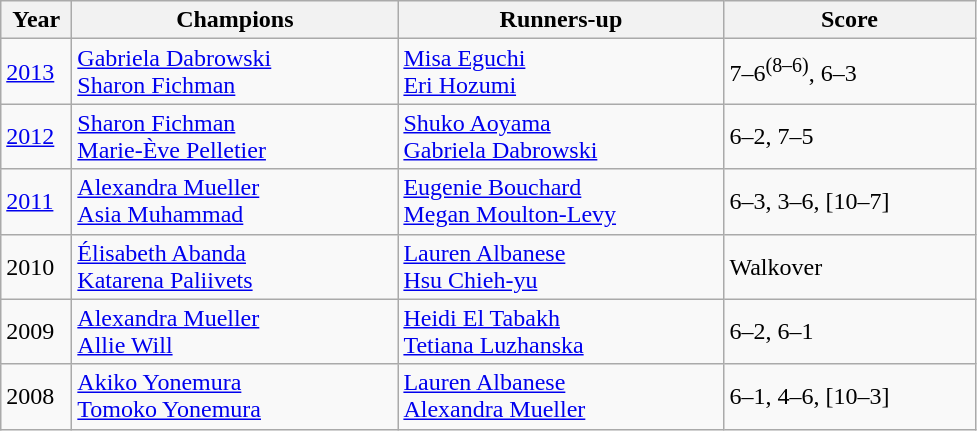<table class="wikitable">
<tr>
<th style="width:40px">Year</th>
<th style="width:210px">Champions</th>
<th style="width:210px">Runners-up</th>
<th style="width:160px">Score</th>
</tr>
<tr>
<td><a href='#'>2013</a></td>
<td> <a href='#'>Gabriela Dabrowski</a> <br>  <a href='#'>Sharon Fichman</a></td>
<td> <a href='#'>Misa Eguchi</a> <br>  <a href='#'>Eri Hozumi</a></td>
<td>7–6<sup>(8–6)</sup>, 6–3</td>
</tr>
<tr>
<td><a href='#'>2012</a></td>
<td> <a href='#'>Sharon Fichman</a> <br>  <a href='#'>Marie-Ève Pelletier</a></td>
<td> <a href='#'>Shuko Aoyama</a> <br>  <a href='#'>Gabriela Dabrowski</a></td>
<td>6–2, 7–5</td>
</tr>
<tr>
<td><a href='#'>2011</a></td>
<td> <a href='#'>Alexandra Mueller</a> <br>  <a href='#'>Asia Muhammad</a></td>
<td> <a href='#'>Eugenie Bouchard</a> <br>  <a href='#'>Megan Moulton-Levy</a></td>
<td>6–3, 3–6, [10–7]</td>
</tr>
<tr>
<td>2010</td>
<td> <a href='#'>Élisabeth Abanda</a> <br>  <a href='#'>Katarena Paliivets</a></td>
<td> <a href='#'>Lauren Albanese</a> <br>  <a href='#'>Hsu Chieh-yu</a></td>
<td>Walkover</td>
</tr>
<tr>
<td>2009</td>
<td> <a href='#'>Alexandra Mueller</a> <br>  <a href='#'>Allie Will</a></td>
<td> <a href='#'>Heidi El Tabakh</a> <br>  <a href='#'>Tetiana Luzhanska</a></td>
<td>6–2, 6–1</td>
</tr>
<tr>
<td>2008</td>
<td> <a href='#'>Akiko Yonemura</a> <br>  <a href='#'>Tomoko Yonemura</a></td>
<td> <a href='#'>Lauren Albanese</a> <br>  <a href='#'>Alexandra Mueller</a></td>
<td>6–1, 4–6, [10–3]</td>
</tr>
</table>
